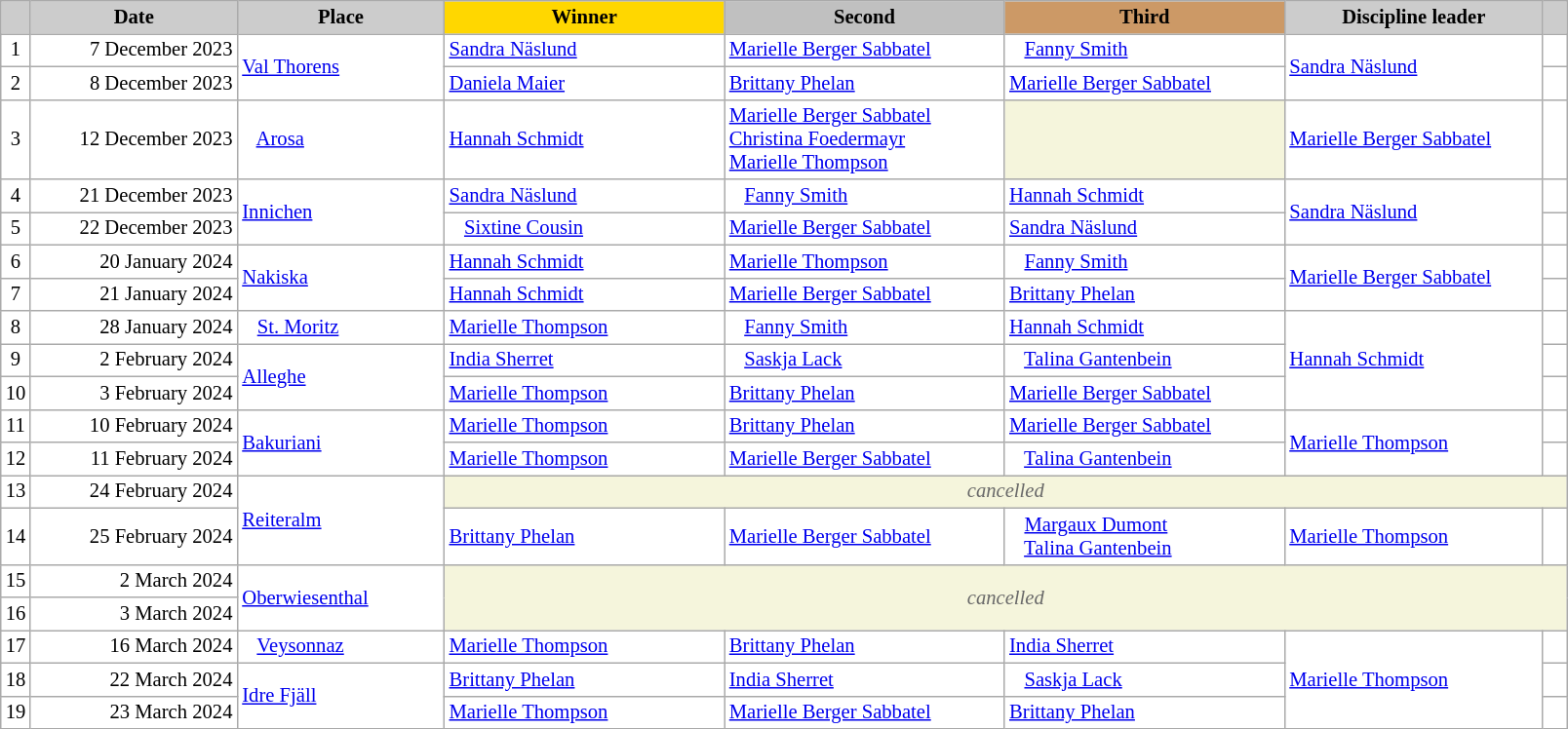<table class="wikitable plainrowheaders" style="background:#fff; font-size:86%; line-height:16px; border:grey solid 1px; border-collapse:collapse;">
<tr>
<th scope="col" style="background:#ccc; width=10 px;"></th>
<th scope="col" style="background:#ccc; width:135px;">Date</th>
<th scope="col" style="background:#ccc; width:135px;">Place</th>
<th scope="col" style="background:gold; width:185px;">Winner</th>
<th scope="col" style="background:silver; width:185px;">Second</th>
<th scope="col" style="background:#c96; width:185px;">Third</th>
<th scope="col" style="background:#ccc; width:170px;">Discipline leader</th>
<th scope="col" style="background:#ccc; width:10px;"></th>
</tr>
<tr>
<td align="center">1</td>
<td align="right">7 December 2023</td>
<td rowspan=2> <a href='#'>Val Thorens</a></td>
<td> <a href='#'>Sandra Näslund</a></td>
<td> <a href='#'>Marielle Berger Sabbatel</a></td>
<td>   <a href='#'>Fanny Smith</a></td>
<td rowspan=2> <a href='#'>Sandra Näslund</a></td>
<td></td>
</tr>
<tr>
<td align="center">2</td>
<td align="right">8 December 2023</td>
<td> <a href='#'>Daniela Maier</a></td>
<td> <a href='#'>Brittany Phelan</a></td>
<td> <a href='#'>Marielle Berger Sabbatel</a></td>
<td></td>
</tr>
<tr>
<td align="center">3</td>
<td align="right">12 December 2023</td>
<td>   <a href='#'>Arosa</a></td>
<td> <a href='#'>Hannah Schmidt</a></td>
<td> <a href='#'>Marielle Berger Sabbatel</a><br> <a href='#'>Christina Foedermayr</a><br> <a href='#'>Marielle Thompson</a></td>
<td bgcolor="F5F5DC"></td>
<td> <a href='#'>Marielle Berger Sabbatel</a></td>
<td></td>
</tr>
<tr>
<td align="center">4</td>
<td align="right">21 December 2023</td>
<td rowspan=2> <a href='#'>Innichen</a></td>
<td> <a href='#'>Sandra Näslund</a></td>
<td>   <a href='#'>Fanny Smith</a></td>
<td> <a href='#'>Hannah Schmidt</a></td>
<td rowspan=2> <a href='#'>Sandra Näslund</a></td>
<td></td>
</tr>
<tr>
<td align="center">5</td>
<td align="right">22 December 2023</td>
<td>   <a href='#'>Sixtine Cousin</a></td>
<td> <a href='#'>Marielle Berger Sabbatel</a></td>
<td> <a href='#'>Sandra Näslund</a></td>
<td></td>
</tr>
<tr>
<td align="center">6</td>
<td align="right">20 January 2024</td>
<td rowspan=2> <a href='#'>Nakiska</a></td>
<td> <a href='#'>Hannah Schmidt</a></td>
<td> <a href='#'>Marielle Thompson</a></td>
<td>   <a href='#'>Fanny Smith</a></td>
<td rowspan=2> <a href='#'>Marielle Berger Sabbatel</a></td>
<td></td>
</tr>
<tr>
<td align="center">7</td>
<td align="right">21 January 2024</td>
<td> <a href='#'>Hannah Schmidt</a></td>
<td> <a href='#'>Marielle Berger Sabbatel</a></td>
<td> <a href='#'>Brittany Phelan</a></td>
<td></td>
</tr>
<tr>
<td align="center">8</td>
<td align="right">28 January 2024</td>
<td>   <a href='#'>St. Moritz</a></td>
<td> <a href='#'>Marielle Thompson</a></td>
<td>   <a href='#'>Fanny Smith</a></td>
<td> <a href='#'>Hannah Schmidt</a></td>
<td rowspan=3> <a href='#'>Hannah Schmidt</a></td>
<td></td>
</tr>
<tr>
<td align="center">9</td>
<td align="right">2 February 2024</td>
<td rowspan=2> <a href='#'>Alleghe</a></td>
<td> <a href='#'>India Sherret</a></td>
<td>   <a href='#'>Saskja Lack</a></td>
<td>   <a href='#'>Talina Gantenbein</a></td>
<td></td>
</tr>
<tr>
<td align="center">10</td>
<td align="right">3 February 2024</td>
<td> <a href='#'>Marielle Thompson</a></td>
<td> <a href='#'>Brittany Phelan</a></td>
<td> <a href='#'>Marielle Berger Sabbatel</a></td>
<td></td>
</tr>
<tr>
<td align="center">11</td>
<td align="right">10 February 2024</td>
<td rowspan=2> <a href='#'>Bakuriani</a></td>
<td> <a href='#'>Marielle Thompson</a></td>
<td> <a href='#'>Brittany Phelan</a></td>
<td> <a href='#'>Marielle Berger Sabbatel</a></td>
<td rowspan=2> <a href='#'>Marielle Thompson</a></td>
<td></td>
</tr>
<tr>
<td align="center">12</td>
<td align="right">11 February 2024</td>
<td> <a href='#'>Marielle Thompson</a></td>
<td> <a href='#'>Marielle Berger Sabbatel</a></td>
<td>   <a href='#'>Talina Gantenbein</a></td>
<td></td>
</tr>
<tr>
<td align="center">13</td>
<td align="right">24 February 2024</td>
<td rowspan=2> <a href='#'>Reiteralm</a></td>
<td colspan=5 align=center bgcolor="F5F5DC" style=color:#696969><em>cancelled</em></td>
</tr>
<tr>
<td align="center">14</td>
<td align="right">25 February 2024</td>
<td> <a href='#'>Brittany Phelan</a></td>
<td> <a href='#'>Marielle Berger Sabbatel</a></td>
<td>   <a href='#'>Margaux Dumont</a><br>   <a href='#'>Talina Gantenbein</a></td>
<td> <a href='#'>Marielle Thompson</a></td>
<td></td>
</tr>
<tr>
<td align="center">15</td>
<td align="right">2 March 2024</td>
<td rowspan=2> <a href='#'>Oberwiesenthal</a></td>
<td rowspan=2 colspan=5 align=center bgcolor="F5F5DC" style=color:#696969><em>cancelled</em></td>
</tr>
<tr>
<td align="center">16</td>
<td align="right">3 March 2024</td>
</tr>
<tr>
<td align="center">17</td>
<td align="right">16 March 2024</td>
<td>   <a href='#'>Veysonnaz</a></td>
<td> <a href='#'>Marielle Thompson</a></td>
<td> <a href='#'>Brittany Phelan</a></td>
<td> <a href='#'>India Sherret</a></td>
<td rowspan=3> <a href='#'>Marielle Thompson</a></td>
<td></td>
</tr>
<tr>
<td align="center">18</td>
<td align="right">22 March 2024</td>
<td rowspan=2> <a href='#'>Idre Fjäll</a></td>
<td> <a href='#'>Brittany Phelan</a></td>
<td> <a href='#'>India Sherret</a></td>
<td>   <a href='#'>Saskja Lack</a></td>
<td></td>
</tr>
<tr>
<td align="center">19</td>
<td align="right">23 March 2024</td>
<td> <a href='#'>Marielle Thompson</a></td>
<td> <a href='#'>Marielle Berger Sabbatel</a></td>
<td> <a href='#'>Brittany Phelan</a></td>
<td></td>
</tr>
</table>
